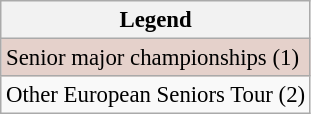<table class="wikitable" style="font-size:95%;">
<tr>
<th>Legend</th>
</tr>
<tr style="background:#e5d1cb;">
<td>Senior major championships (1)</td>
</tr>
<tr>
<td>Other European Seniors Tour (2)</td>
</tr>
</table>
